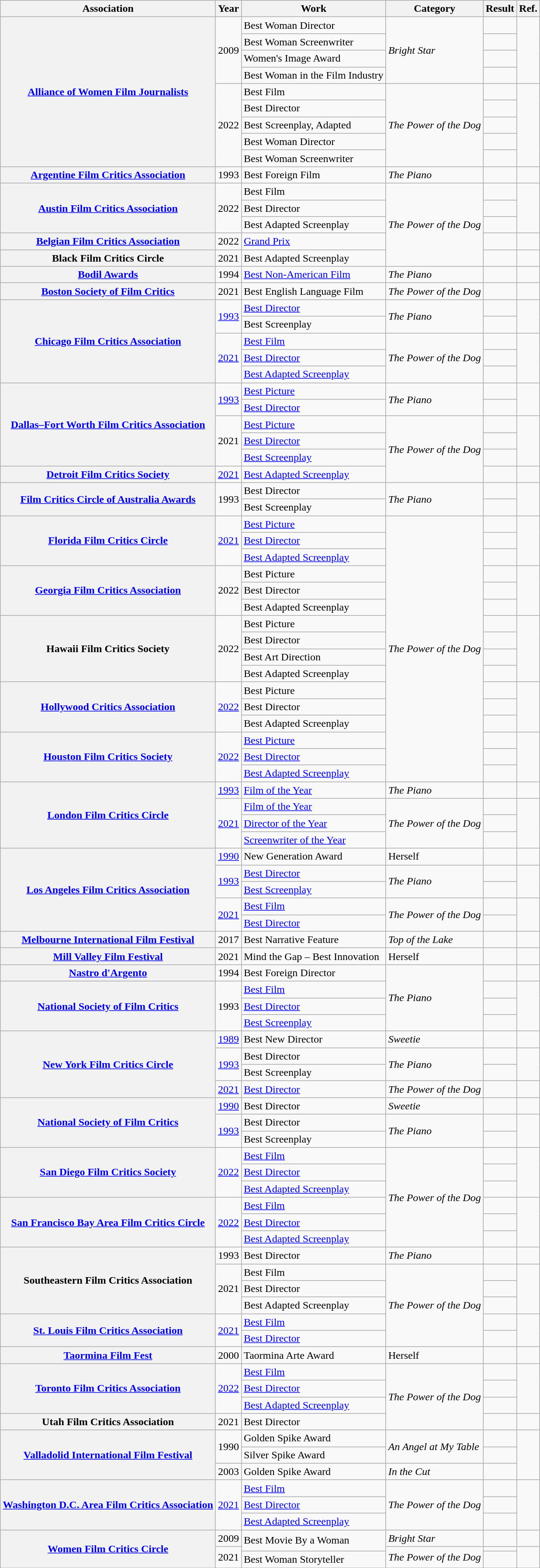<table class="wikitable">
<tr>
<th>Association</th>
<th>Year</th>
<th>Work</th>
<th>Category</th>
<th>Result</th>
<th>Ref.</th>
</tr>
<tr>
<th scope="row" rowspan="9"><a href='#'>Alliance of Women Film Journalists</a></th>
<td rowspan="4">2009</td>
<td>Best Woman Director</td>
<td rowspan="4"><em>Bright Star</em></td>
<td></td>
<td rowspan="4"></td>
</tr>
<tr>
<td>Best Woman Screenwriter</td>
<td></td>
</tr>
<tr>
<td>Women's Image Award</td>
<td></td>
</tr>
<tr>
<td>Best Woman in the Film Industry</td>
<td></td>
</tr>
<tr>
<td rowspan="5">2022</td>
<td>Best Film</td>
<td rowspan="5"><em>The Power of the Dog</em></td>
<td></td>
<td rowspan="5"></td>
</tr>
<tr>
<td>Best Director</td>
<td></td>
</tr>
<tr>
<td>Best Screenplay, Adapted</td>
<td></td>
</tr>
<tr>
<td>Best Woman Director</td>
<td></td>
</tr>
<tr>
<td>Best Woman Screenwriter</td>
<td></td>
</tr>
<tr>
<th scope="row" rowspan="1"><a href='#'>Argentine Film Critics Association</a></th>
<td rowspan="1">1993</td>
<td>Best Foreign Film</td>
<td rowspan="1"><em>The Piano</em></td>
<td></td>
<td rowspan="1"></td>
</tr>
<tr>
<th scope="row" rowspan="3"><a href='#'>Austin Film Critics Association</a></th>
<td rowspan="3">2022</td>
<td>Best Film</td>
<td rowspan="5"><em>The Power of the Dog</em></td>
<td></td>
<td rowspan="3"></td>
</tr>
<tr>
<td>Best Director</td>
<td></td>
</tr>
<tr>
<td>Best Adapted Screenplay</td>
<td></td>
</tr>
<tr>
<th scope="row"><a href='#'>Belgian Film Critics Association</a></th>
<td>2022</td>
<td><a href='#'>Grand Prix</a></td>
<td></td>
<td></td>
</tr>
<tr>
<th rowspan="1" scope="row">Black Film Critics Circle</th>
<td rowspan="1">2021</td>
<td>Best Adapted Screenplay</td>
<td></td>
<td rowspan="1"></td>
</tr>
<tr>
<th scope="row" rowspan="1"><a href='#'>Bodil Awards</a></th>
<td rowspan="1">1994</td>
<td><a href='#'>Best Non-American Film</a></td>
<td rowspan="1"><em>The Piano</em></td>
<td></td>
<td rowspan="1"></td>
</tr>
<tr>
<th scope="row" rowspan="1"><a href='#'>Boston Society of Film Critics</a></th>
<td rowspan="1">2021</td>
<td>Best English Language Film</td>
<td rowspan="1"><em>The Power of the Dog</em></td>
<td></td>
<td rowspan="1"></td>
</tr>
<tr>
<th scope="row" rowspan="5"><a href='#'>Chicago Film Critics Association</a></th>
<td rowspan="2"><a href='#'>1993</a></td>
<td><a href='#'>Best Director</a></td>
<td rowspan="2"><em>The Piano</em></td>
<td></td>
<td rowspan="2"></td>
</tr>
<tr>
<td>Best Screenplay</td>
<td></td>
</tr>
<tr>
<td rowspan="3"><a href='#'>2021</a></td>
<td><a href='#'>Best Film</a></td>
<td rowspan="3"><em>The Power of the Dog</em></td>
<td></td>
<td rowspan="3"></td>
</tr>
<tr>
<td><a href='#'>Best Director</a></td>
<td></td>
</tr>
<tr>
<td><a href='#'>Best Adapted Screenplay</a></td>
<td></td>
</tr>
<tr>
<th scope="row" rowspan="5"><a href='#'>Dallas–Fort Worth Film Critics Association</a></th>
<td rowspan="2"><a href='#'>1993</a></td>
<td><a href='#'>Best Picture</a></td>
<td rowspan="2"><em>The Piano</em></td>
<td></td>
<td rowspan="2"></td>
</tr>
<tr>
<td><a href='#'>Best Director</a></td>
<td></td>
</tr>
<tr>
<td rowspan="3">2021</td>
<td><a href='#'>Best Picture</a></td>
<td rowspan="4"><em>The Power of the Dog</em></td>
<td></td>
<td rowspan="3"></td>
</tr>
<tr>
<td><a href='#'>Best Director</a></td>
<td></td>
</tr>
<tr>
<td><a href='#'>Best Screenplay</a></td>
<td></td>
</tr>
<tr>
<th scope="row" rowspan="1"><a href='#'>Detroit Film Critics Society</a></th>
<td rowspan="1"><a href='#'>2021</a></td>
<td><a href='#'>Best Adapted Screenplay</a></td>
<td></td>
<td rowspan="1"></td>
</tr>
<tr>
<th scope="row" rowspan="2"><a href='#'>Film Critics Circle of Australia Awards</a></th>
<td rowspan="2">1993</td>
<td>Best Director</td>
<td rowspan="2"><em>The Piano</em></td>
<td></td>
<td rowspan="2"></td>
</tr>
<tr>
<td>Best Screenplay</td>
<td></td>
</tr>
<tr>
<th scope="row" rowspan="3"><a href='#'>Florida Film Critics Circle</a></th>
<td rowspan="3"><a href='#'>2021</a></td>
<td><a href='#'>Best Picture</a></td>
<td rowspan="16"><em>The Power of the Dog</em></td>
<td></td>
<td rowspan="3"></td>
</tr>
<tr>
<td><a href='#'>Best Director</a></td>
<td></td>
</tr>
<tr>
<td><a href='#'>Best Adapted Screenplay</a></td>
<td></td>
</tr>
<tr>
<th scope="row" rowspan="3"><a href='#'>Georgia Film Critics Association</a></th>
<td rowspan="3">2022</td>
<td>Best Picture</td>
<td></td>
<td rowspan="3"></td>
</tr>
<tr>
<td>Best Director</td>
<td></td>
</tr>
<tr>
<td>Best Adapted Screenplay</td>
<td></td>
</tr>
<tr>
<th rowspan="4" scope="row">Hawaii Film Critics Society</th>
<td rowspan="4">2022</td>
<td>Best Picture</td>
<td></td>
<td rowspan="4"></td>
</tr>
<tr>
<td>Best Director</td>
<td></td>
</tr>
<tr>
<td>Best Art Direction</td>
<td></td>
</tr>
<tr>
<td>Best Adapted Screenplay</td>
<td></td>
</tr>
<tr>
<th scope="row" rowspan="3"><a href='#'>Hollywood Critics Association</a></th>
<td rowspan="3"><a href='#'>2022</a></td>
<td>Best Picture</td>
<td></td>
<td rowspan="3"></td>
</tr>
<tr>
<td>Best Director</td>
<td></td>
</tr>
<tr>
<td>Best Adapted Screenplay</td>
<td></td>
</tr>
<tr>
<th scope="row" rowspan="3"><a href='#'>Houston Film Critics Society</a></th>
<td rowspan="3"><a href='#'>2022</a></td>
<td><a href='#'>Best Picture</a></td>
<td></td>
<td rowspan="3"></td>
</tr>
<tr>
<td><a href='#'>Best Director</a></td>
<td></td>
</tr>
<tr>
<td><a href='#'>Best Adapted Screenplay</a></td>
<td></td>
</tr>
<tr>
<th scope="row" rowspan="4"><a href='#'>London Film Critics Circle</a></th>
<td rowspan="1"><a href='#'>1993</a></td>
<td><a href='#'>Film of the Year</a></td>
<td><em>The Piano</em></td>
<td></td>
<td rowspan="1"></td>
</tr>
<tr>
<td rowspan="3"><a href='#'>2021</a></td>
<td><a href='#'>Film of the Year</a></td>
<td rowspan="3"><em>The Power of the Dog</em></td>
<td></td>
<td rowspan="3"></td>
</tr>
<tr>
<td><a href='#'>Director of the Year</a></td>
<td></td>
</tr>
<tr>
<td><a href='#'>Screenwriter of the Year</a></td>
<td></td>
</tr>
<tr>
<th scope="row" rowspan="5"><a href='#'>Los Angeles Film Critics Association</a></th>
<td rowspan="1"><a href='#'>1990</a></td>
<td>New Generation Award</td>
<td>Herself</td>
<td></td>
<td rowspan="1"></td>
</tr>
<tr>
<td rowspan="2"><a href='#'>1993</a></td>
<td><a href='#'>Best Director</a></td>
<td rowspan="2"><em>The Piano</em></td>
<td></td>
<td rowspan="2"></td>
</tr>
<tr>
<td><a href='#'>Best Screenplay</a></td>
<td></td>
</tr>
<tr>
<td rowspan="2"><a href='#'>2021</a></td>
<td><a href='#'>Best Film</a></td>
<td rowspan="2"><em>The Power of the Dog</em></td>
<td></td>
<td rowspan="2"></td>
</tr>
<tr>
<td><a href='#'>Best Director</a></td>
<td></td>
</tr>
<tr>
<th scope="row" rowspan="1"><a href='#'>Melbourne International Film Festival</a></th>
<td rowspan="1">2017</td>
<td>Best Narrative Feature</td>
<td><em>Top of the Lake</em></td>
<td></td>
<td rowspan="1"></td>
</tr>
<tr>
<th scope="row"><a href='#'>Mill Valley Film Festival</a></th>
<td>2021</td>
<td>Mind the Gap – Best Innovation</td>
<td>Herself</td>
<td></td>
<td></td>
</tr>
<tr>
<th scope="row" rowspan="1"><a href='#'>Nastro d'Argento</a></th>
<td rowspan="1">1994</td>
<td>Best Foreign Director</td>
<td rowspan="4"><em>The Piano</em></td>
<td></td>
<td rowspan="1"></td>
</tr>
<tr>
<th scope="row" rowspan="3"><a href='#'>National Society of Film Critics</a></th>
<td rowspan="3">1993</td>
<td><a href='#'>Best Film</a></td>
<td></td>
<td rowspan="3"></td>
</tr>
<tr>
<td><a href='#'>Best Director</a></td>
<td></td>
</tr>
<tr>
<td><a href='#'>Best Screenplay</a></td>
<td></td>
</tr>
<tr>
<th scope="row" rowspan="4"><a href='#'>New York Film Critics Circle</a></th>
<td rowspan="1"><a href='#'>1989</a></td>
<td>Best New Director</td>
<td><em>Sweetie</em></td>
<td></td>
<td rowspan="1"></td>
</tr>
<tr>
<td rowspan="2"><a href='#'>1993</a></td>
<td>Best Director</td>
<td rowspan="2"><em>The Piano</em></td>
<td></td>
<td rowspan="2"></td>
</tr>
<tr>
<td>Best Screenplay</td>
<td></td>
</tr>
<tr>
<td rowspan="1"><a href='#'>2021</a></td>
<td><a href='#'>Best Director</a></td>
<td><em>The Power of the Dog</em></td>
<td></td>
<td rowspan="1"></td>
</tr>
<tr>
<th scope="row" rowspan="3"><a href='#'>National Society of Film Critics</a></th>
<td rowspan="1"><a href='#'>1990</a></td>
<td>Best Director</td>
<td><em>Sweetie</em></td>
<td></td>
<td rowspan="1"></td>
</tr>
<tr>
<td rowspan="2"><a href='#'>1993</a></td>
<td>Best Director</td>
<td rowspan="2"><em>The Piano</em></td>
<td></td>
<td rowspan="2"></td>
</tr>
<tr>
<td>Best Screenplay</td>
<td></td>
</tr>
<tr>
<th scope="row" rowspan="3"><a href='#'>San Diego Film Critics Society</a></th>
<td rowspan="3"><a href='#'>2022</a></td>
<td><a href='#'>Best Film</a></td>
<td rowspan="6"><em>The Power of the Dog</em></td>
<td></td>
<td rowspan="3"></td>
</tr>
<tr>
<td><a href='#'>Best Director</a></td>
<td></td>
</tr>
<tr>
<td><a href='#'>Best Adapted Screenplay</a></td>
<td></td>
</tr>
<tr>
<th scope="row" rowspan="3"><a href='#'>San Francisco Bay Area Film Critics Circle</a></th>
<td rowspan="3"><a href='#'>2022</a></td>
<td><a href='#'>Best Film</a></td>
<td></td>
<td rowspan="3"></td>
</tr>
<tr>
<td><a href='#'>Best Director</a></td>
<td></td>
</tr>
<tr>
<td><a href='#'>Best Adapted Screenplay</a></td>
<td></td>
</tr>
<tr>
<th scope="row" rowspan="4">Southeastern Film Critics Association</th>
<td>1993</td>
<td>Best Director</td>
<td rowspan="1"><em>The Piano</em></td>
<td></td>
<td rowspan="1"></td>
</tr>
<tr>
<td rowspan="3">2021</td>
<td>Best Film</td>
<td rowspan="5"><em>The Power of the Dog</em></td>
<td></td>
<td rowspan="3"></td>
</tr>
<tr>
<td>Best Director</td>
<td></td>
</tr>
<tr>
<td>Best Adapted Screenplay</td>
<td></td>
</tr>
<tr>
<th scope="row" rowspan="2"><a href='#'>St. Louis Film Critics Association</a></th>
<td rowspan="2"><a href='#'>2021</a></td>
<td><a href='#'>Best Film</a></td>
<td></td>
<td rowspan="2"></td>
</tr>
<tr>
<td><a href='#'>Best Director</a></td>
<td></td>
</tr>
<tr>
<th scope="row" rowspan="1"><a href='#'>Taormina Film Fest</a></th>
<td rowspan="1">2000</td>
<td>Taormina Arte Award</td>
<td rowspan="1">Herself</td>
<td></td>
<td rowspan="1"></td>
</tr>
<tr>
<th scope="row" rowspan="3"><a href='#'>Toronto Film Critics Association</a></th>
<td rowspan="3"><a href='#'>2022</a></td>
<td><a href='#'>Best Film</a></td>
<td rowspan="4"><em>The Power of the Dog</em></td>
<td></td>
<td rowspan="3"></td>
</tr>
<tr>
<td><a href='#'>Best Director</a></td>
<td></td>
</tr>
<tr>
<td><a href='#'>Best Adapted Screenplay</a></td>
<td></td>
</tr>
<tr>
<th scope="row" rowspan="1">Utah Film Critics Association</th>
<td rowspan="1">2021</td>
<td>Best Director</td>
<td></td>
<td rowspan="1"></td>
</tr>
<tr>
<th scope="row" rowspan="3"><a href='#'>Valladolid International Film Festival</a></th>
<td rowspan="2">1990</td>
<td>Golden Spike Award</td>
<td rowspan="2"><em>An Angel at My Table</em></td>
<td></td>
<td rowspan="3"></td>
</tr>
<tr>
<td>Silver Spike Award</td>
<td></td>
</tr>
<tr>
<td rowspan="1">2003</td>
<td>Golden Spike Award</td>
<td rowspan="1"><em>In the Cut</em></td>
<td></td>
</tr>
<tr>
<th scope="row" rowspan="3"><a href='#'>Washington D.C. Area Film Critics Association</a></th>
<td rowspan="3"><a href='#'>2021</a></td>
<td><a href='#'>Best Film</a></td>
<td rowspan="3"><em>The Power of the Dog</em></td>
<td></td>
<td rowspan="3"></td>
</tr>
<tr>
<td><a href='#'>Best Director</a></td>
<td></td>
</tr>
<tr>
<td><a href='#'>Best Adapted Screenplay</a></td>
<td></td>
</tr>
<tr>
<th scope="row" rowspan="3"><a href='#'>Women Film Critics Circle</a></th>
<td rowspan="1">2009</td>
<td rowspan="2">Best Movie By a Woman</td>
<td rowspan="1"><em>Bright Star</em></td>
<td></td>
<td rowspan="1"></td>
</tr>
<tr>
<td rowspan="2">2021</td>
<td rowspan="2"><em>The Power of the Dog</em></td>
<td></td>
<td rowspan="2"></td>
</tr>
<tr>
<td>Best Woman Storyteller</td>
<td></td>
</tr>
<tr>
</tr>
</table>
